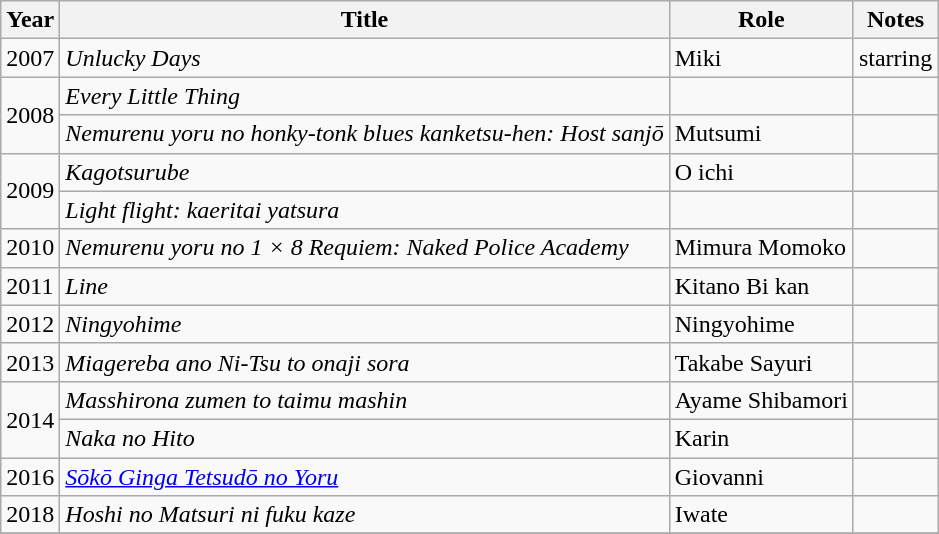<table class="wikitable">
<tr>
<th>Year</th>
<th>Title</th>
<th>Role</th>
<th>Notes</th>
</tr>
<tr>
<td>2007</td>
<td><em>Unlucky Days</em></td>
<td>Miki</td>
<td>starring</td>
</tr>
<tr>
<td rowspan="2">2008</td>
<td><em>Every Little Thing</em></td>
<td></td>
<td></td>
</tr>
<tr>
<td><em>Nemurenu yoru no honky-tonk blues kanketsu-hen: Host sanjō</em></td>
<td>Mutsumi</td>
<td></td>
</tr>
<tr>
<td rowspan="2">2009</td>
<td><em>Kagotsurube</em></td>
<td>O ichi</td>
<td></td>
</tr>
<tr>
<td><em>Light flight: kaeritai yatsura</em></td>
<td></td>
<td></td>
</tr>
<tr>
<td>2010</td>
<td><em>Nemurenu yoru no 1 × 8 Requiem: Naked Police Academy</em></td>
<td>Mimura Momoko</td>
<td></td>
</tr>
<tr>
<td>2011</td>
<td><em>Line</em></td>
<td>Kitano Bi kan</td>
<td></td>
</tr>
<tr>
<td>2012</td>
<td><em>Ningyohime</em></td>
<td>Ningyohime</td>
<td></td>
</tr>
<tr>
<td>2013</td>
<td><em>Miagereba ano Ni-Tsu to onaji sora</em></td>
<td>Takabe Sayuri</td>
<td></td>
</tr>
<tr>
<td rowspan="2">2014</td>
<td><em>Masshirona zumen to taimu mashin</em></td>
<td>Ayame Shibamori</td>
<td></td>
</tr>
<tr>
<td><em>Naka no Hito</em></td>
<td>Karin</td>
<td></td>
</tr>
<tr>
<td>2016</td>
<td><em><a href='#'>Sōkō Ginga Tetsudō no Yoru</a></em></td>
<td>Giovanni</td>
<td></td>
</tr>
<tr>
<td>2018</td>
<td><em>Hoshi no Matsuri ni fuku kaze</em></td>
<td>Iwate</td>
<td></td>
</tr>
<tr>
</tr>
</table>
